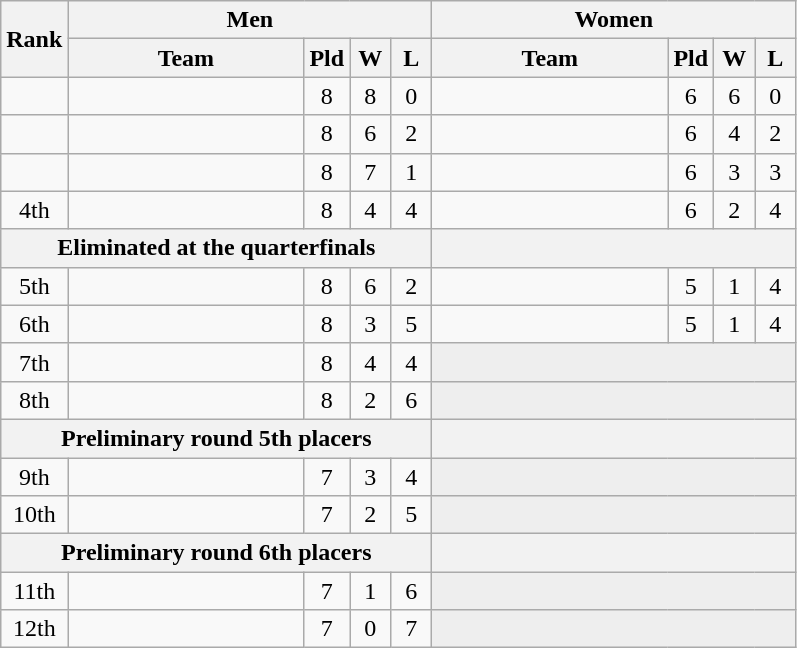<table class=wikitable>
<tr>
<th rowspan=2>Rank</th>
<th colspan=4>Men</th>
<th colspan=4>Women</th>
</tr>
<tr>
<th width=150px>Team</th>
<th width=20px>Pld</th>
<th width=20px>W</th>
<th width=20px>L</th>
<th width=150px>Team</th>
<th width=20px>Pld</th>
<th width=20px>W</th>
<th width=20px>L</th>
</tr>
<tr align=center>
<td></td>
<td align=left></td>
<td>8</td>
<td>8</td>
<td>0</td>
<td align=left></td>
<td>6</td>
<td>6</td>
<td>0</td>
</tr>
<tr align=center>
<td></td>
<td align=left></td>
<td>8</td>
<td>6</td>
<td>2</td>
<td align=left></td>
<td>6</td>
<td>4</td>
<td>2</td>
</tr>
<tr align=center>
<td></td>
<td align=left></td>
<td>8</td>
<td>7</td>
<td>1</td>
<td align=left></td>
<td>6</td>
<td>3</td>
<td>3</td>
</tr>
<tr align=center>
<td>4th</td>
<td align=left></td>
<td>8</td>
<td>4</td>
<td>4</td>
<td align=left></td>
<td>6</td>
<td>2</td>
<td>4</td>
</tr>
<tr>
<th colspan=5>Eliminated at the quarterfinals</th>
<th colspan=4 bgcolor=#eee></th>
</tr>
<tr align=center>
<td>5th</td>
<td align=left></td>
<td>8</td>
<td>6</td>
<td>2</td>
<td align=left></td>
<td>5</td>
<td>1</td>
<td>4</td>
</tr>
<tr align=center>
<td>6th</td>
<td align=left></td>
<td>8</td>
<td>3</td>
<td>5</td>
<td align=left></td>
<td>5</td>
<td>1</td>
<td>4</td>
</tr>
<tr align=center>
<td>7th</td>
<td align=left></td>
<td>8</td>
<td>4</td>
<td>4</td>
<td colspan=4 bgcolor=#eee></td>
</tr>
<tr align=center>
<td>8th</td>
<td align=left></td>
<td>8</td>
<td>2</td>
<td>6</td>
<td colspan=4 bgcolor=#eee></td>
</tr>
<tr>
<th colspan=5>Preliminary round 5th placers</th>
<th colspan=4 bgcolor=#eee></th>
</tr>
<tr align=center>
<td>9th</td>
<td align=left></td>
<td>7</td>
<td>3</td>
<td>4</td>
<td colspan=4 bgcolor=#eee></td>
</tr>
<tr align=center>
<td>10th</td>
<td align=left></td>
<td>7</td>
<td>2</td>
<td>5</td>
<td colspan=4 bgcolor=#eee></td>
</tr>
<tr>
<th colspan=5>Preliminary round 6th placers</th>
<th colspan=4 bgcolor=#eee></th>
</tr>
<tr align=center>
<td>11th</td>
<td align=left></td>
<td>7</td>
<td>1</td>
<td>6</td>
<td colspan=4 bgcolor=#eee></td>
</tr>
<tr align=center>
<td>12th</td>
<td align=left></td>
<td>7</td>
<td>0</td>
<td>7</td>
<td colspan=4 bgcolor=#eee></td>
</tr>
</table>
